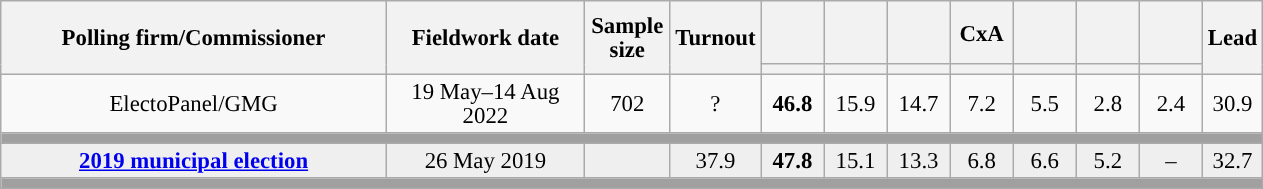<table class="wikitable collapsible collapsed" style="text-align:center; font-size:95%; line-height:16px;">
<tr style="height:42px;">
<th style="width:250px;" rowspan="2">Polling firm/Commissioner</th>
<th style="width:125px;" rowspan="2">Fieldwork date</th>
<th style="width:50px;" rowspan="2">Sample size</th>
<th style="width:45px;" rowspan="2">Turnout</th>
<th style="width:35px;"></th>
<th style="width:35px;"></th>
<th style="width:35px;"></th>
<th style="width:35px;">CxA</th>
<th style="width:35px;"></th>
<th style="width:35px;"></th>
<th style="width:35px;"></th>
<th style="width:30px;" rowspan="2">Lead</th>
</tr>
<tr>
<th style="color:inherit;background:"></th>
<th style="color:inherit;background:"></th>
<th style="color:inherit;background:"></th>
<th style="color:inherit;background:"></th>
<th style="color:inherit;background:"></th>
<th style="color:inherit;background:"></th>
<th style="color:inherit;background:"></th>
</tr>
<tr>
<td>ElectoPanel/GMG</td>
<td>19 May–14 Aug 2022</td>
<td>702</td>
<td>?</td>
<td><strong>46.8</strong><br></td>
<td>15.9<br></td>
<td>14.7<br></td>
<td>7.2<br></td>
<td>5.5<br></td>
<td>2.8<br></td>
<td>2.4<br></td>
<td style="background:">30.9</td>
</tr>
<tr>
<td colspan="12" style="background:#A0A0A0"></td>
</tr>
<tr style="background:#EFEFEF;">
<td><strong><a href='#'>2019 municipal election</a></strong></td>
<td>26 May 2019</td>
<td></td>
<td>37.9</td>
<td><strong>47.8</strong><br></td>
<td>15.1<br></td>
<td>13.3<br></td>
<td>6.8<br></td>
<td>6.6<br></td>
<td>5.2<br></td>
<td>–</td>
<td style="background:">32.7</td>
</tr>
<tr>
<td colspan="12" style="background:#A0A0A0"></td>
</tr>
</table>
